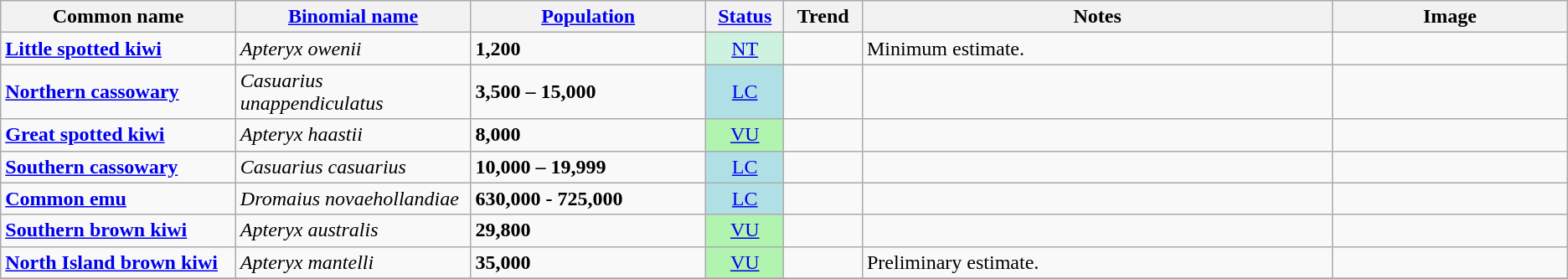<table class="wikitable sortable">
<tr>
<th width="15%">Common name</th>
<th width="15%"><a href='#'>Binomial name</a></th>
<th data-sort-type="number"  width="15%"><a href='#'>Population</a></th>
<th width="5%"><a href='#'>Status</a></th>
<th width="5%">Trend</th>
<th class="unsortable">Notes</th>
<th width="15%" class="unsortable">Image</th>
</tr>
<tr>
<td><strong><a href='#'>Little spotted kiwi</a></strong></td>
<td><em>Apteryx owenii</em></td>
<td><strong>1,200</strong></td>
<td align=center style="background:#CEF2E0"><a href='#'>NT</a></td>
<td align=center></td>
<td>Minimum estimate.</td>
<td></td>
</tr>
<tr>
<td><strong><a href='#'>Northern cassowary</a></strong></td>
<td><em>Casuarius unappendiculatus</em></td>
<td><strong>3,500 – 15,000</strong></td>
<td align=center style="background:#B0E0E6"><a href='#'>LC</a></td>
<td align=center></td>
<td></td>
<td></td>
</tr>
<tr>
<td><strong><a href='#'>Great spotted kiwi</a></strong></td>
<td><em>Apteryx haastii</em></td>
<td><strong>8,000</strong></td>
<td align=center style="background:#b0f4b0"><a href='#'>VU</a></td>
<td align=center></td>
<td></td>
<td></td>
</tr>
<tr>
<td><strong><a href='#'>Southern cassowary</a></strong></td>
<td><em>Casuarius casuarius</em></td>
<td><strong>10,000 – 19,999</strong></td>
<td align=center style="background:#B0E0E6"><a href='#'>LC</a></td>
<td align=center></td>
<td></td>
<td></td>
</tr>
<tr>
<td><strong><a href='#'>Common emu</a></strong></td>
<td><em>Dromaius novaehollandiae</em></td>
<td><strong>630,000 - 725,000</strong></td>
<td align=center style="background:#B0E0E6"><a href='#'>LC</a></td>
<td align=center></td>
<td></td>
<td></td>
</tr>
<tr>
<td><strong><a href='#'>Southern brown kiwi</a></strong></td>
<td><em>Apteryx australis</em></td>
<td><strong>29,800</strong></td>
<td align=center style="background:#b0f4b0"><a href='#'>VU</a></td>
<td align=center></td>
<td></td>
<td></td>
</tr>
<tr>
<td><strong><a href='#'>North Island brown kiwi</a></strong></td>
<td><em>Apteryx mantelli</em></td>
<td><strong>35,000</strong></td>
<td align=center style="background:#b0f4b0"><a href='#'>VU</a></td>
<td align=center></td>
<td>Preliminary estimate.</td>
<td></td>
</tr>
<tr>
</tr>
</table>
